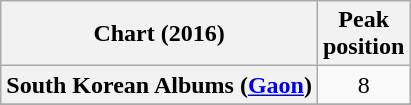<table class="wikitable plainrowheaders">
<tr>
<th>Chart (2016)</th>
<th>Peak<br>position</th>
</tr>
<tr>
<th scope="row">South Korean Albums (<a href='#'>Gaon</a>)</th>
<td style="text-align:center">8</td>
</tr>
<tr>
</tr>
</table>
